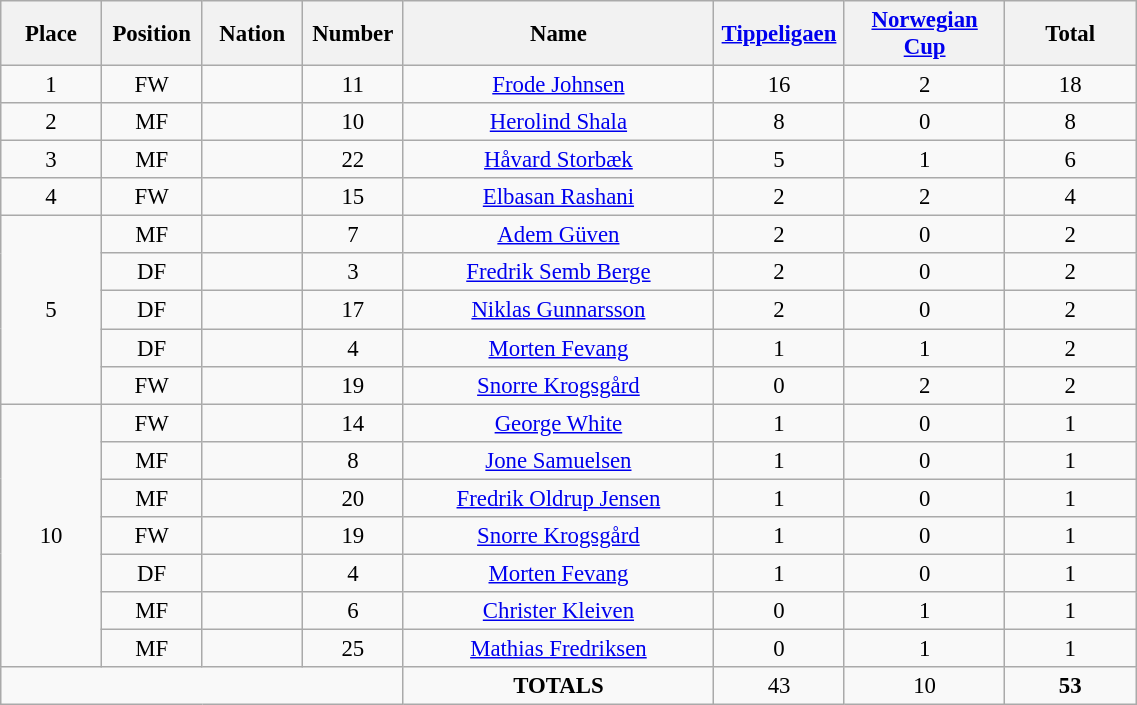<table class="wikitable" style="font-size: 95%; text-align: center;">
<tr>
<th width=60>Place</th>
<th width=60>Position</th>
<th width=60>Nation</th>
<th width=60>Number</th>
<th width=200>Name</th>
<th width=80><a href='#'>Tippeligaen</a></th>
<th width=100><a href='#'>Norwegian Cup</a></th>
<th width=80><strong>Total</strong></th>
</tr>
<tr>
<td>1</td>
<td>FW</td>
<td></td>
<td>11</td>
<td><a href='#'>Frode Johnsen</a></td>
<td>16</td>
<td>2</td>
<td>18</td>
</tr>
<tr>
<td>2</td>
<td>MF</td>
<td></td>
<td>10</td>
<td><a href='#'>Herolind Shala</a></td>
<td>8</td>
<td>0</td>
<td>8</td>
</tr>
<tr>
<td>3</td>
<td>MF</td>
<td></td>
<td>22</td>
<td><a href='#'>Håvard Storbæk</a></td>
<td>5</td>
<td>1</td>
<td>6</td>
</tr>
<tr>
<td>4</td>
<td>FW</td>
<td></td>
<td>15</td>
<td><a href='#'>Elbasan Rashani</a></td>
<td>2</td>
<td>2</td>
<td>4</td>
</tr>
<tr>
<td rowspan=5>5</td>
<td>MF</td>
<td></td>
<td>7</td>
<td><a href='#'>Adem Güven</a></td>
<td>2</td>
<td>0</td>
<td>2</td>
</tr>
<tr>
<td>DF</td>
<td></td>
<td>3</td>
<td><a href='#'>Fredrik Semb Berge</a></td>
<td>2</td>
<td>0</td>
<td>2</td>
</tr>
<tr>
<td>DF</td>
<td></td>
<td>17</td>
<td><a href='#'>Niklas Gunnarsson</a></td>
<td>2</td>
<td>0</td>
<td>2</td>
</tr>
<tr>
<td>DF</td>
<td></td>
<td>4</td>
<td><a href='#'>Morten Fevang</a></td>
<td>1</td>
<td>1</td>
<td>2</td>
</tr>
<tr>
<td>FW</td>
<td></td>
<td>19</td>
<td><a href='#'>Snorre Krogsgård</a></td>
<td>0</td>
<td>2</td>
<td>2</td>
</tr>
<tr>
<td rowspan=7>10</td>
<td>FW</td>
<td></td>
<td>14</td>
<td><a href='#'>George White</a></td>
<td>1</td>
<td>0</td>
<td>1</td>
</tr>
<tr>
<td>MF</td>
<td></td>
<td>8</td>
<td><a href='#'>Jone Samuelsen</a></td>
<td>1</td>
<td>0</td>
<td>1</td>
</tr>
<tr>
<td>MF</td>
<td></td>
<td>20</td>
<td><a href='#'>Fredrik Oldrup Jensen</a></td>
<td>1</td>
<td>0</td>
<td>1</td>
</tr>
<tr>
<td>FW</td>
<td></td>
<td>19</td>
<td><a href='#'>Snorre Krogsgård</a></td>
<td>1</td>
<td>0</td>
<td>1</td>
</tr>
<tr>
<td>DF</td>
<td></td>
<td>4</td>
<td><a href='#'>Morten Fevang</a></td>
<td>1</td>
<td>0</td>
<td>1</td>
</tr>
<tr>
<td>MF</td>
<td></td>
<td>6</td>
<td><a href='#'>Christer Kleiven</a></td>
<td>0</td>
<td>1</td>
<td>1</td>
</tr>
<tr>
<td>MF</td>
<td></td>
<td>25</td>
<td><a href='#'>Mathias Fredriksen</a></td>
<td>0</td>
<td>1</td>
<td>1</td>
</tr>
<tr>
<td colspan=4></td>
<td><strong>TOTALS</strong></td>
<td>43</td>
<td>10</td>
<td><strong>53</strong></td>
</tr>
</table>
